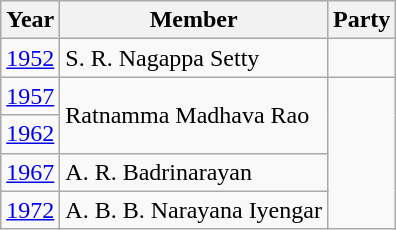<table class="wikitable sortable">
<tr>
<th>Year</th>
<th>Member</th>
<th colspan="2">Party</th>
</tr>
<tr>
<td><a href='#'>1952</a></td>
<td>S. R. Nagappa Setty</td>
<td></td>
</tr>
<tr>
<td><a href='#'>1957</a></td>
<td rowspan="2">Ratnamma Madhava Rao</td>
</tr>
<tr>
<td><a href='#'>1962</a></td>
</tr>
<tr>
<td><a href='#'>1967</a></td>
<td>A. R. Badrinarayan</td>
</tr>
<tr>
<td><a href='#'>1972</a></td>
<td>A. B. B. Narayana Iyengar</td>
</tr>
</table>
